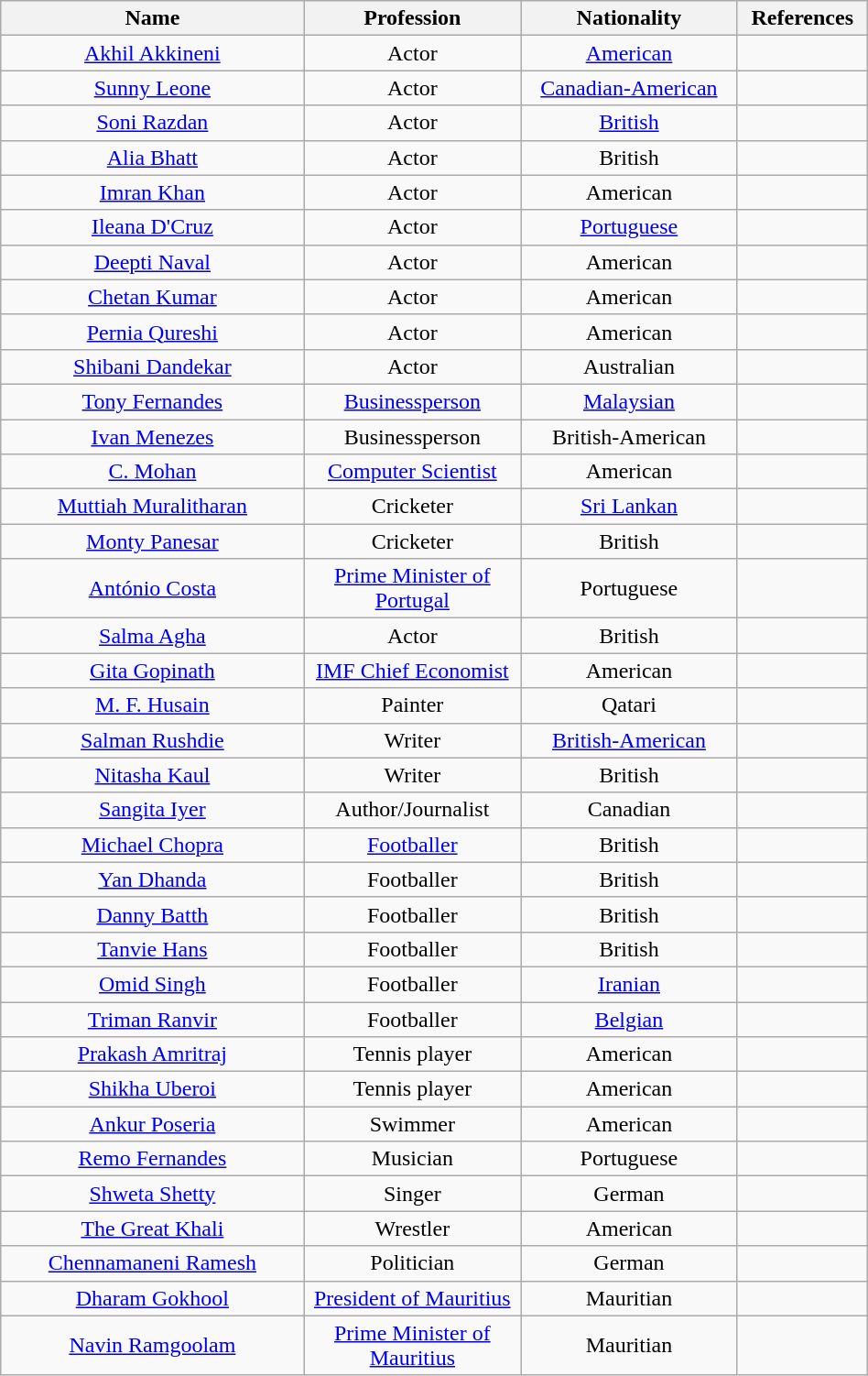<table class=wikitable width=50% style="text-align:center">
<tr>
<th width=35%>Name</th>
<th width=25%>Profession</th>
<th width=25%>Nationality</th>
<th width=15%>References</th>
</tr>
<tr>
<td><a href='#'>Akhil Akkineni</a></td>
<td>Actor</td>
<td><a href='#'>American</a></td>
<td></td>
</tr>
<tr>
<td><a href='#'>Sunny Leone</a></td>
<td>Actor</td>
<td><a href='#'>Canadian-American</a></td>
<td></td>
</tr>
<tr>
<td><a href='#'>Soni Razdan</a></td>
<td>Actor</td>
<td><a href='#'>British</a></td>
<td></td>
</tr>
<tr>
<td><a href='#'>Alia Bhatt</a></td>
<td>Actor</td>
<td>British</td>
<td></td>
</tr>
<tr>
<td><a href='#'>Imran Khan</a></td>
<td>Actor</td>
<td>American</td>
<td></td>
</tr>
<tr>
<td><a href='#'>Ileana D'Cruz</a></td>
<td>Actor</td>
<td><a href='#'>Portuguese</a></td>
<td></td>
</tr>
<tr>
<td><a href='#'>Deepti Naval</a></td>
<td>Actor</td>
<td>American</td>
<td></td>
</tr>
<tr>
<td><a href='#'>Chetan Kumar</a></td>
<td>Actor</td>
<td>American</td>
<td></td>
</tr>
<tr>
<td><a href='#'>Pernia Qureshi</a></td>
<td>Actor</td>
<td>American</td>
<td></td>
</tr>
<tr>
<td><a href='#'>Shibani Dandekar</a></td>
<td>Actor</td>
<td>Australian</td>
<td></td>
</tr>
<tr>
<td><a href='#'>Tony Fernandes</a></td>
<td><a href='#'>Businessperson</a></td>
<td><a href='#'>Malaysian</a></td>
<td></td>
</tr>
<tr>
<td><a href='#'>Ivan Menezes</a></td>
<td>Businessperson</td>
<td>British-American</td>
<td></td>
</tr>
<tr>
<td><a href='#'>C. Mohan</a></td>
<td><a href='#'>Computer Scientist</a></td>
<td>American</td>
<td></td>
</tr>
<tr>
<td><a href='#'>Muttiah Muralitharan</a></td>
<td>Cricketer</td>
<td><a href='#'>Sri Lankan</a></td>
<td></td>
</tr>
<tr>
<td><a href='#'>Monty Panesar</a></td>
<td>Cricketer</td>
<td>British</td>
<td></td>
</tr>
<tr>
<td><a href='#'>António Costa</a></td>
<td><a href='#'>Prime Minister of Portugal</a></td>
<td>Portuguese</td>
<td></td>
</tr>
<tr>
<td><a href='#'>Salma Agha</a></td>
<td>Actor</td>
<td>British</td>
<td></td>
</tr>
<tr>
<td><a href='#'>Gita Gopinath</a></td>
<td><a href='#'>IMF Chief Economist</a></td>
<td>American</td>
<td></td>
</tr>
<tr>
<td><a href='#'>M. F. Husain</a></td>
<td>Painter</td>
<td>Qatari</td>
<td></td>
</tr>
<tr>
<td><a href='#'>Salman Rushdie</a></td>
<td>Writer</td>
<td><a href='#'>British-American</a></td>
<td></td>
</tr>
<tr>
<td><a href='#'>Nitasha Kaul</a></td>
<td>Writer</td>
<td>British</td>
<td></td>
</tr>
<tr>
<td><a href='#'>Sangita Iyer</a></td>
<td>Author/Journalist</td>
<td>Canadian</td>
<td></td>
</tr>
<tr>
<td><a href='#'>Michael Chopra</a></td>
<td><a href='#'>Footballer</a></td>
<td>British</td>
<td></td>
</tr>
<tr>
<td><a href='#'>Yan Dhanda</a></td>
<td>Footballer</td>
<td>British</td>
<td></td>
</tr>
<tr>
<td><a href='#'>Danny Batth</a></td>
<td>Footballer</td>
<td>British</td>
<td></td>
</tr>
<tr>
<td><a href='#'>Tanvie Hans</a></td>
<td>Footballer</td>
<td>British</td>
<td></td>
</tr>
<tr>
<td><a href='#'>Omid Singh</a></td>
<td>Footballer</td>
<td><a href='#'>Iranian</a></td>
<td></td>
</tr>
<tr>
<td><a href='#'>Triman Ranvir</a></td>
<td>Footballer</td>
<td><a href='#'>Belgian</a></td>
<td></td>
</tr>
<tr>
<td><a href='#'>Prakash Amritraj</a></td>
<td>Tennis player</td>
<td>American</td>
<td></td>
</tr>
<tr>
<td><a href='#'>Shikha Uberoi</a></td>
<td>Tennis player</td>
<td>American</td>
<td></td>
</tr>
<tr>
<td><a href='#'>Ankur Poseria</a></td>
<td>Swimmer</td>
<td>American</td>
<td></td>
</tr>
<tr>
<td><a href='#'>Remo Fernandes</a></td>
<td>Musician</td>
<td>Portuguese</td>
<td></td>
</tr>
<tr>
<td><a href='#'>Shweta Shetty</a></td>
<td>Singer</td>
<td>German</td>
<td></td>
</tr>
<tr>
<td><a href='#'>The Great Khali</a></td>
<td>Wrestler</td>
<td>American</td>
<td></td>
</tr>
<tr>
<td><a href='#'>Chennamaneni Ramesh</a></td>
<td>Politician</td>
<td>German</td>
<td></td>
</tr>
<tr>
<td><a href='#'>Dharam Gokhool</a></td>
<td><a href='#'>President of Mauritius</a></td>
<td>Mauritian</td>
<td></td>
</tr>
<tr>
<td><a href='#'>Navin Ramgoolam</a></td>
<td><a href='#'>Prime Minister of Mauritius</a></td>
<td>Mauritian</td>
<td></td>
</tr>
</table>
